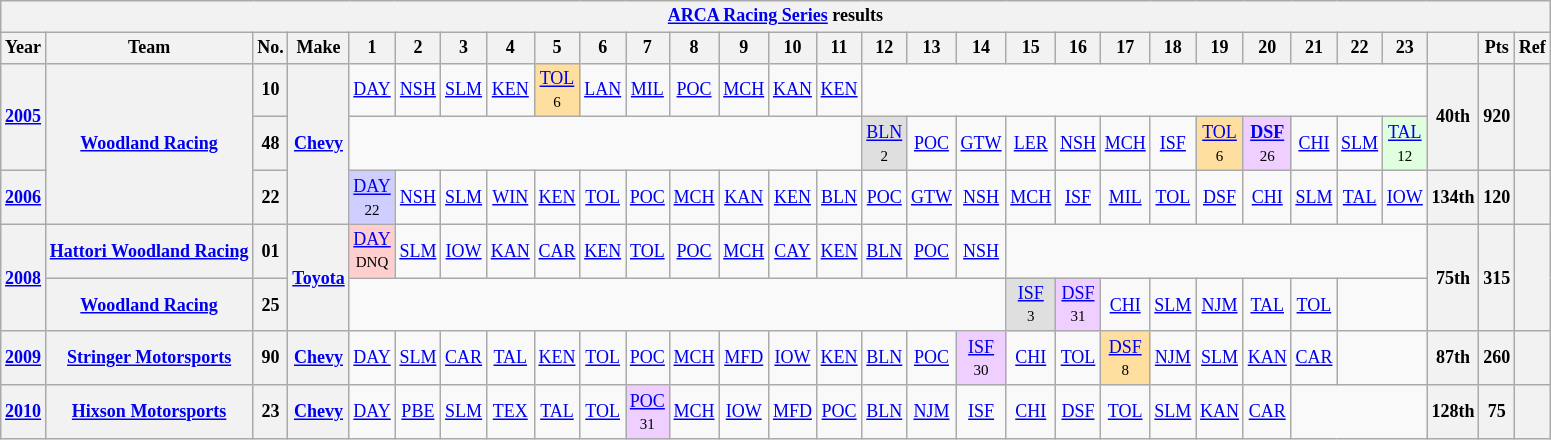<table class="wikitable" style="text-align:center; font-size:75%">
<tr>
<th colspan=45><a href='#'>ARCA Racing Series</a> results</th>
</tr>
<tr>
<th>Year</th>
<th>Team</th>
<th>No.</th>
<th>Make</th>
<th>1</th>
<th>2</th>
<th>3</th>
<th>4</th>
<th>5</th>
<th>6</th>
<th>7</th>
<th>8</th>
<th>9</th>
<th>10</th>
<th>11</th>
<th>12</th>
<th>13</th>
<th>14</th>
<th>15</th>
<th>16</th>
<th>17</th>
<th>18</th>
<th>19</th>
<th>20</th>
<th>21</th>
<th>22</th>
<th>23</th>
<th></th>
<th>Pts</th>
<th>Ref</th>
</tr>
<tr>
<th rowspan=2><a href='#'>2005</a></th>
<th rowspan=3><a href='#'>Woodland Racing</a></th>
<th>10</th>
<th rowspan=3><a href='#'>Chevy</a></th>
<td><a href='#'>DAY</a></td>
<td><a href='#'>NSH</a></td>
<td><a href='#'>SLM</a></td>
<td><a href='#'>KEN</a></td>
<td style="background:#FFDF9F;"><a href='#'>TOL</a><br><small>6</small></td>
<td><a href='#'>LAN</a></td>
<td><a href='#'>MIL</a></td>
<td><a href='#'>POC</a></td>
<td><a href='#'>MCH</a></td>
<td><a href='#'>KAN</a></td>
<td><a href='#'>KEN</a></td>
<td colspan=12></td>
<th rowspan=2>40th</th>
<th rowspan=2>920</th>
<th rowspan=2></th>
</tr>
<tr>
<th>48</th>
<td colspan=11></td>
<td style="background:#DFDFDF;"><a href='#'>BLN</a><br><small>2</small></td>
<td><a href='#'>POC</a></td>
<td><a href='#'>GTW</a></td>
<td><a href='#'>LER</a></td>
<td><a href='#'>NSH</a></td>
<td><a href='#'>MCH</a></td>
<td><a href='#'>ISF</a></td>
<td style="background:#FFDF9F;"><a href='#'>TOL</a><br><small>6</small></td>
<td style="background:#EFCFFF;"><strong><a href='#'>DSF</a></strong><br><small>26</small></td>
<td><a href='#'>CHI</a></td>
<td><a href='#'>SLM</a></td>
<td style="background:#DFFFDF;"><a href='#'>TAL</a><br><small>12</small></td>
</tr>
<tr>
<th><a href='#'>2006</a></th>
<th>22</th>
<td style="background:#CFCFFF;"><a href='#'>DAY</a><br><small>22</small></td>
<td><a href='#'>NSH</a></td>
<td><a href='#'>SLM</a></td>
<td><a href='#'>WIN</a></td>
<td><a href='#'>KEN</a></td>
<td><a href='#'>TOL</a></td>
<td><a href='#'>POC</a></td>
<td><a href='#'>MCH</a></td>
<td><a href='#'>KAN</a></td>
<td><a href='#'>KEN</a></td>
<td><a href='#'>BLN</a></td>
<td><a href='#'>POC</a></td>
<td><a href='#'>GTW</a></td>
<td><a href='#'>NSH</a></td>
<td><a href='#'>MCH</a></td>
<td><a href='#'>ISF</a></td>
<td><a href='#'>MIL</a></td>
<td><a href='#'>TOL</a></td>
<td><a href='#'>DSF</a></td>
<td><a href='#'>CHI</a></td>
<td><a href='#'>SLM</a></td>
<td><a href='#'>TAL</a></td>
<td><a href='#'>IOW</a></td>
<th>134th</th>
<th>120</th>
<th></th>
</tr>
<tr>
<th rowspan=2><a href='#'>2008</a></th>
<th><a href='#'>Hattori Woodland Racing</a></th>
<th>01</th>
<th rowspan=2><a href='#'>Toyota</a></th>
<td style="background:#FFCFCF;"><a href='#'>DAY</a><br><small>DNQ</small></td>
<td><a href='#'>SLM</a></td>
<td><a href='#'>IOW</a></td>
<td><a href='#'>KAN</a></td>
<td><a href='#'>CAR</a></td>
<td><a href='#'>KEN</a></td>
<td><a href='#'>TOL</a></td>
<td><a href='#'>POC</a></td>
<td><a href='#'>MCH</a></td>
<td><a href='#'>CAY</a></td>
<td><a href='#'>KEN</a></td>
<td><a href='#'>BLN</a></td>
<td><a href='#'>POC</a></td>
<td><a href='#'>NSH</a></td>
<td colspan=9></td>
<th rowspan=2>75th</th>
<th rowspan=2>315</th>
<th rowspan=2></th>
</tr>
<tr>
<th><a href='#'>Woodland Racing</a></th>
<th>25</th>
<td colspan=14></td>
<td style="background:#DFDFDF;"><a href='#'>ISF</a><br><small>3</small></td>
<td style="background:#EFCFFF;"><a href='#'>DSF</a><br><small>31</small></td>
<td><a href='#'>CHI</a></td>
<td><a href='#'>SLM</a></td>
<td><a href='#'>NJM</a></td>
<td><a href='#'>TAL</a></td>
<td><a href='#'>TOL</a></td>
<td colspan=2></td>
</tr>
<tr>
<th><a href='#'>2009</a></th>
<th><a href='#'>Stringer Motorsports</a></th>
<th>90</th>
<th><a href='#'>Chevy</a></th>
<td><a href='#'>DAY</a></td>
<td><a href='#'>SLM</a></td>
<td><a href='#'>CAR</a></td>
<td><a href='#'>TAL</a></td>
<td><a href='#'>KEN</a></td>
<td><a href='#'>TOL</a></td>
<td><a href='#'>POC</a></td>
<td><a href='#'>MCH</a></td>
<td><a href='#'>MFD</a></td>
<td><a href='#'>IOW</a></td>
<td><a href='#'>KEN</a></td>
<td><a href='#'>BLN</a></td>
<td><a href='#'>POC</a></td>
<td style="background:#EFCFFF;"><a href='#'>ISF</a><br><small>30</small></td>
<td><a href='#'>CHI</a></td>
<td><a href='#'>TOL</a></td>
<td style="background:#FFDF9F;"><a href='#'>DSF</a><br><small>8</small></td>
<td><a href='#'>NJM</a></td>
<td><a href='#'>SLM</a></td>
<td><a href='#'>KAN</a></td>
<td><a href='#'>CAR</a></td>
<td colspan=2></td>
<th>87th</th>
<th>260</th>
<th></th>
</tr>
<tr>
<th><a href='#'>2010</a></th>
<th><a href='#'>Hixson Motorsports</a></th>
<th>23</th>
<th><a href='#'>Chevy</a></th>
<td><a href='#'>DAY</a></td>
<td><a href='#'>PBE</a></td>
<td><a href='#'>SLM</a></td>
<td><a href='#'>TEX</a></td>
<td><a href='#'>TAL</a></td>
<td><a href='#'>TOL</a></td>
<td style="background:#EFCFFF;"><a href='#'>POC</a><br><small>31</small></td>
<td><a href='#'>MCH</a></td>
<td><a href='#'>IOW</a></td>
<td><a href='#'>MFD</a></td>
<td><a href='#'>POC</a></td>
<td><a href='#'>BLN</a></td>
<td><a href='#'>NJM</a></td>
<td><a href='#'>ISF</a></td>
<td><a href='#'>CHI</a></td>
<td><a href='#'>DSF</a></td>
<td><a href='#'>TOL</a></td>
<td><a href='#'>SLM</a></td>
<td><a href='#'>KAN</a></td>
<td><a href='#'>CAR</a></td>
<td colspan=3></td>
<th>128th</th>
<th>75</th>
<th></th>
</tr>
</table>
